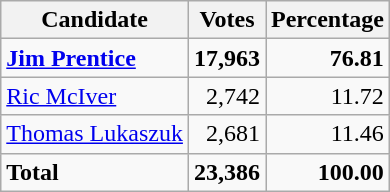<table class="wikitable">
<tr>
<th>Candidate</th>
<th>Votes</th>
<th>Percentage</th>
</tr>
<tr>
<td><strong><a href='#'>Jim Prentice</a></strong></td>
<td style="text-align:right"><strong>17,963</strong></td>
<td style="text-align:right"><strong>76.81</strong></td>
</tr>
<tr>
<td><a href='#'>Ric McIver</a></td>
<td style="text-align:right">2,742</td>
<td style="text-align:right">11.72</td>
</tr>
<tr>
<td><a href='#'>Thomas Lukaszuk</a></td>
<td style="text-align:right">2,681</td>
<td style="text-align:right">11.46</td>
</tr>
<tr>
<td><strong>Total</strong></td>
<td style="text-align:right"><strong>23,386</strong></td>
<td style="text-align:right"><strong>100.00</strong></td>
</tr>
</table>
